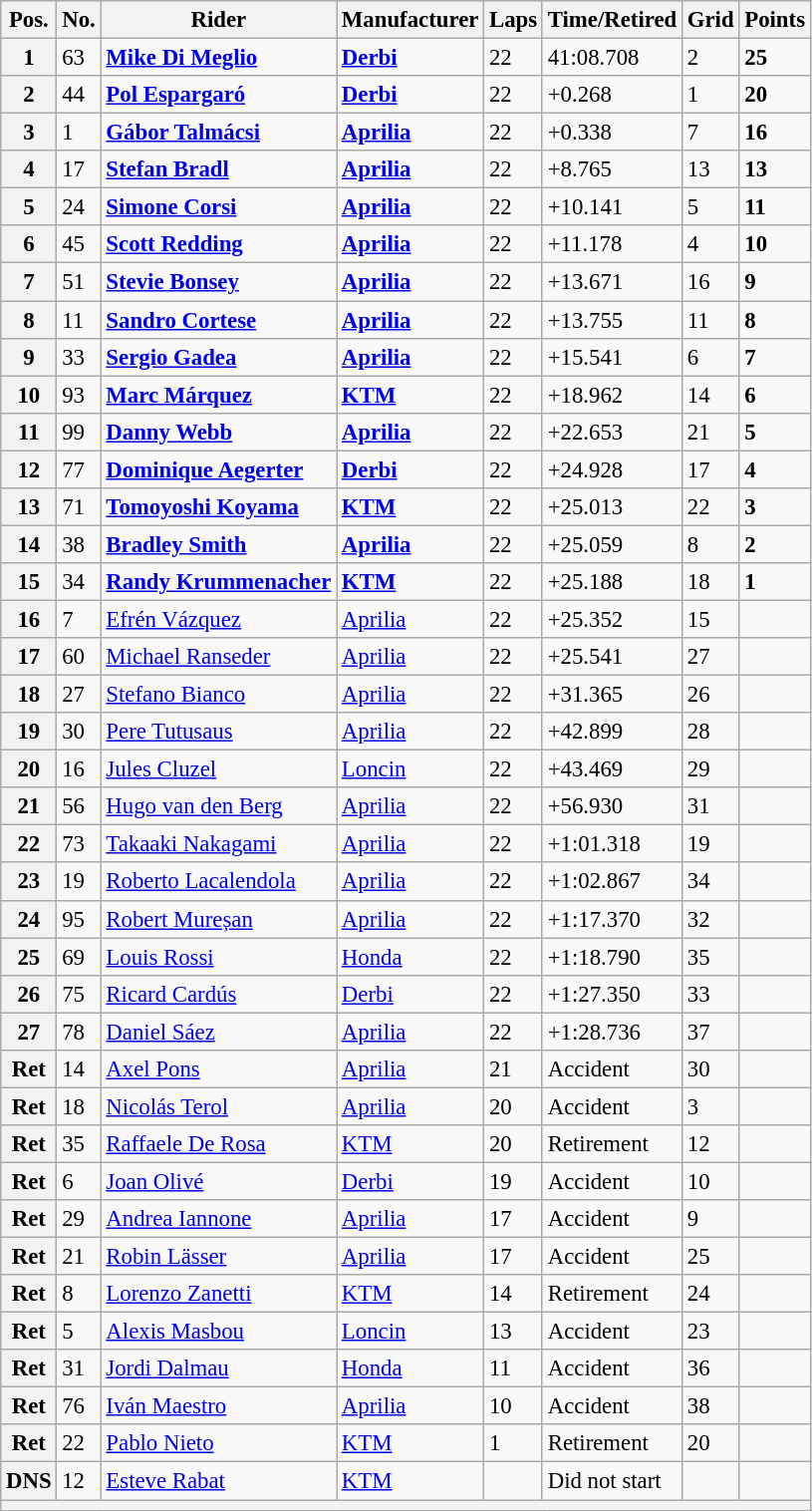<table class="wikitable" style="font-size: 95%;">
<tr>
<th>Pos.</th>
<th>No.</th>
<th>Rider</th>
<th>Manufacturer</th>
<th>Laps</th>
<th>Time/Retired</th>
<th>Grid</th>
<th>Points</th>
</tr>
<tr>
<th>1</th>
<td>63</td>
<td> <strong><a href='#'>Mike Di Meglio</a></strong></td>
<td><strong><a href='#'>Derbi</a></strong></td>
<td>22</td>
<td>41:08.708</td>
<td>2</td>
<td><strong>25</strong></td>
</tr>
<tr>
<th>2</th>
<td>44</td>
<td> <strong><a href='#'>Pol Espargaró</a></strong></td>
<td><strong><a href='#'>Derbi</a></strong></td>
<td>22</td>
<td>+0.268</td>
<td>1</td>
<td><strong>20</strong></td>
</tr>
<tr>
<th>3</th>
<td>1</td>
<td> <strong><a href='#'>Gábor Talmácsi</a></strong></td>
<td><strong><a href='#'>Aprilia</a></strong></td>
<td>22</td>
<td>+0.338</td>
<td>7</td>
<td><strong>16</strong></td>
</tr>
<tr>
<th>4</th>
<td>17</td>
<td> <strong><a href='#'>Stefan Bradl</a></strong></td>
<td><strong><a href='#'>Aprilia</a></strong></td>
<td>22</td>
<td>+8.765</td>
<td>13</td>
<td><strong>13</strong></td>
</tr>
<tr>
<th>5</th>
<td>24</td>
<td> <strong><a href='#'>Simone Corsi</a></strong></td>
<td><strong><a href='#'>Aprilia</a></strong></td>
<td>22</td>
<td>+10.141</td>
<td>5</td>
<td><strong>11</strong></td>
</tr>
<tr>
<th>6</th>
<td>45</td>
<td> <strong><a href='#'>Scott Redding</a></strong></td>
<td><strong><a href='#'>Aprilia</a></strong></td>
<td>22</td>
<td>+11.178</td>
<td>4</td>
<td><strong>10</strong></td>
</tr>
<tr>
<th>7</th>
<td>51</td>
<td> <strong><a href='#'>Stevie Bonsey</a></strong></td>
<td><strong><a href='#'>Aprilia</a></strong></td>
<td>22</td>
<td>+13.671</td>
<td>16</td>
<td><strong>9</strong></td>
</tr>
<tr>
<th>8</th>
<td>11</td>
<td> <strong><a href='#'>Sandro Cortese</a></strong></td>
<td><strong><a href='#'>Aprilia</a></strong></td>
<td>22</td>
<td>+13.755</td>
<td>11</td>
<td><strong>8</strong></td>
</tr>
<tr>
<th>9</th>
<td>33</td>
<td> <strong><a href='#'>Sergio Gadea</a></strong></td>
<td><strong><a href='#'>Aprilia</a></strong></td>
<td>22</td>
<td>+15.541</td>
<td>6</td>
<td><strong>7</strong></td>
</tr>
<tr>
<th>10</th>
<td>93</td>
<td> <strong><a href='#'>Marc Márquez</a></strong></td>
<td><strong><a href='#'>KTM</a></strong></td>
<td>22</td>
<td>+18.962</td>
<td>14</td>
<td><strong>6</strong></td>
</tr>
<tr>
<th>11</th>
<td>99</td>
<td> <strong><a href='#'>Danny Webb</a></strong></td>
<td><strong><a href='#'>Aprilia</a></strong></td>
<td>22</td>
<td>+22.653</td>
<td>21</td>
<td><strong>5</strong></td>
</tr>
<tr>
<th>12</th>
<td>77</td>
<td> <strong><a href='#'>Dominique Aegerter</a></strong></td>
<td><strong><a href='#'>Derbi</a></strong></td>
<td>22</td>
<td>+24.928</td>
<td>17</td>
<td><strong>4</strong></td>
</tr>
<tr>
<th>13</th>
<td>71</td>
<td> <strong><a href='#'>Tomoyoshi Koyama</a></strong></td>
<td><strong><a href='#'>KTM</a></strong></td>
<td>22</td>
<td>+25.013</td>
<td>22</td>
<td><strong>3</strong></td>
</tr>
<tr>
<th>14</th>
<td>38</td>
<td> <strong><a href='#'>Bradley Smith</a></strong></td>
<td><strong><a href='#'>Aprilia</a></strong></td>
<td>22</td>
<td>+25.059</td>
<td>8</td>
<td><strong>2</strong></td>
</tr>
<tr>
<th>15</th>
<td>34</td>
<td> <strong><a href='#'>Randy Krummenacher</a></strong></td>
<td><strong><a href='#'>KTM</a></strong></td>
<td>22</td>
<td>+25.188</td>
<td>18</td>
<td><strong>1</strong></td>
</tr>
<tr>
<th>16</th>
<td>7</td>
<td> <a href='#'>Efrén Vázquez</a></td>
<td><a href='#'>Aprilia</a></td>
<td>22</td>
<td>+25.352</td>
<td>15</td>
<td></td>
</tr>
<tr>
<th>17</th>
<td>60</td>
<td> <a href='#'>Michael Ranseder</a></td>
<td><a href='#'>Aprilia</a></td>
<td>22</td>
<td>+25.541</td>
<td>27</td>
<td></td>
</tr>
<tr>
<th>18</th>
<td>27</td>
<td> <a href='#'>Stefano Bianco</a></td>
<td><a href='#'>Aprilia</a></td>
<td>22</td>
<td>+31.365</td>
<td>26</td>
<td></td>
</tr>
<tr>
<th>19</th>
<td>30</td>
<td> <a href='#'>Pere Tutusaus</a></td>
<td><a href='#'>Aprilia</a></td>
<td>22</td>
<td>+42.899</td>
<td>28</td>
<td></td>
</tr>
<tr>
<th>20</th>
<td>16</td>
<td> <a href='#'>Jules Cluzel</a></td>
<td><a href='#'>Loncin</a></td>
<td>22</td>
<td>+43.469</td>
<td>29</td>
<td></td>
</tr>
<tr>
<th>21</th>
<td>56</td>
<td> <a href='#'>Hugo van den Berg</a></td>
<td><a href='#'>Aprilia</a></td>
<td>22</td>
<td>+56.930</td>
<td>31</td>
<td></td>
</tr>
<tr>
<th>22</th>
<td>73</td>
<td> <a href='#'>Takaaki Nakagami</a></td>
<td><a href='#'>Aprilia</a></td>
<td>22</td>
<td>+1:01.318</td>
<td>19</td>
<td></td>
</tr>
<tr>
<th>23</th>
<td>19</td>
<td> <a href='#'>Roberto Lacalendola</a></td>
<td><a href='#'>Aprilia</a></td>
<td>22</td>
<td>+1:02.867</td>
<td>34</td>
<td></td>
</tr>
<tr>
<th>24</th>
<td>95</td>
<td> <a href='#'>Robert Mureșan</a></td>
<td><a href='#'>Aprilia</a></td>
<td>22</td>
<td>+1:17.370</td>
<td>32</td>
<td></td>
</tr>
<tr>
<th>25</th>
<td>69</td>
<td> <a href='#'>Louis Rossi</a></td>
<td><a href='#'>Honda</a></td>
<td>22</td>
<td>+1:18.790</td>
<td>35</td>
<td></td>
</tr>
<tr>
<th>26</th>
<td>75</td>
<td> <a href='#'>Ricard Cardús</a></td>
<td><a href='#'>Derbi</a></td>
<td>22</td>
<td>+1:27.350</td>
<td>33</td>
<td></td>
</tr>
<tr>
<th>27</th>
<td>78</td>
<td> <a href='#'>Daniel Sáez</a></td>
<td><a href='#'>Aprilia</a></td>
<td>22</td>
<td>+1:28.736</td>
<td>37</td>
<td></td>
</tr>
<tr>
<th>Ret</th>
<td>14</td>
<td> <a href='#'>Axel Pons</a></td>
<td><a href='#'>Aprilia</a></td>
<td>21</td>
<td>Accident</td>
<td>30</td>
<td></td>
</tr>
<tr>
<th>Ret</th>
<td>18</td>
<td> <a href='#'>Nicolás Terol</a></td>
<td><a href='#'>Aprilia</a></td>
<td>20</td>
<td>Accident</td>
<td>3</td>
<td></td>
</tr>
<tr>
<th>Ret</th>
<td>35</td>
<td> <a href='#'>Raffaele De Rosa</a></td>
<td><a href='#'>KTM</a></td>
<td>20</td>
<td>Retirement</td>
<td>12</td>
<td></td>
</tr>
<tr>
<th>Ret</th>
<td>6</td>
<td> <a href='#'>Joan Olivé</a></td>
<td><a href='#'>Derbi</a></td>
<td>19</td>
<td>Accident</td>
<td>10</td>
<td></td>
</tr>
<tr>
<th>Ret</th>
<td>29</td>
<td> <a href='#'>Andrea Iannone</a></td>
<td><a href='#'>Aprilia</a></td>
<td>17</td>
<td>Accident</td>
<td>9</td>
<td></td>
</tr>
<tr>
<th>Ret</th>
<td>21</td>
<td> <a href='#'>Robin Lässer</a></td>
<td><a href='#'>Aprilia</a></td>
<td>17</td>
<td>Accident</td>
<td>25</td>
<td></td>
</tr>
<tr>
<th>Ret</th>
<td>8</td>
<td> <a href='#'>Lorenzo Zanetti</a></td>
<td><a href='#'>KTM</a></td>
<td>14</td>
<td>Retirement</td>
<td>24</td>
<td></td>
</tr>
<tr>
<th>Ret</th>
<td>5</td>
<td> <a href='#'>Alexis Masbou</a></td>
<td><a href='#'>Loncin</a></td>
<td>13</td>
<td>Accident</td>
<td>23</td>
<td></td>
</tr>
<tr>
<th>Ret</th>
<td>31</td>
<td> <a href='#'>Jordi Dalmau</a></td>
<td><a href='#'>Honda</a></td>
<td>11</td>
<td>Accident</td>
<td>36</td>
<td></td>
</tr>
<tr>
<th>Ret</th>
<td>76</td>
<td> <a href='#'>Iván Maestro</a></td>
<td><a href='#'>Aprilia</a></td>
<td>10</td>
<td>Accident</td>
<td>38</td>
<td></td>
</tr>
<tr>
<th>Ret</th>
<td>22</td>
<td> <a href='#'>Pablo Nieto</a></td>
<td><a href='#'>KTM</a></td>
<td>1</td>
<td>Retirement</td>
<td>20</td>
<td></td>
</tr>
<tr>
<th>DNS</th>
<td>12</td>
<td> <a href='#'>Esteve Rabat</a></td>
<td><a href='#'>KTM</a></td>
<td></td>
<td>Did not start</td>
<td></td>
<td></td>
</tr>
<tr>
<th colspan=8></th>
</tr>
</table>
